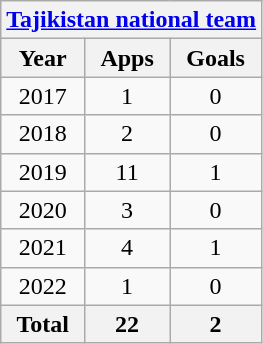<table class="wikitable" style="text-align:center">
<tr>
<th colspan=3><a href='#'>Tajikistan national team</a></th>
</tr>
<tr>
<th>Year</th>
<th>Apps</th>
<th>Goals</th>
</tr>
<tr>
<td>2017</td>
<td>1</td>
<td>0</td>
</tr>
<tr>
<td>2018</td>
<td>2</td>
<td>0</td>
</tr>
<tr>
<td>2019</td>
<td>11</td>
<td>1</td>
</tr>
<tr>
<td>2020</td>
<td>3</td>
<td>0</td>
</tr>
<tr>
<td>2021</td>
<td>4</td>
<td>1</td>
</tr>
<tr>
<td>2022</td>
<td>1</td>
<td>0</td>
</tr>
<tr>
<th>Total</th>
<th>22</th>
<th>2</th>
</tr>
</table>
